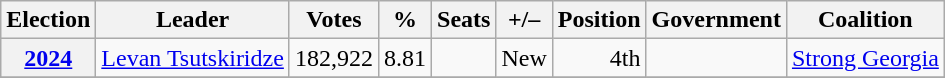<table class="wikitable" style="text-align: right;">
<tr>
<th>Election</th>
<th>Leader</th>
<th>Votes</th>
<th>%</th>
<th>Seats</th>
<th>+/–</th>
<th>Position</th>
<th>Government</th>
<th>Coalition</th>
</tr>
<tr>
<th><a href='#'>2024</a></th>
<td align="left"><a href='#'>Levan Tsutskiridze</a></td>
<td>182,922</td>
<td>8.81</td>
<td></td>
<td>New</td>
<td>4th</td>
<td></td>
<td><a href='#'>Strong Georgia</a></td>
</tr>
<tr>
</tr>
</table>
